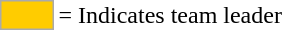<table>
<tr>
<td style="background-color:#FFCC00; border:1px solid #aaaaaa; width:2em;"></td>
<td>= Indicates team leader</td>
</tr>
</table>
